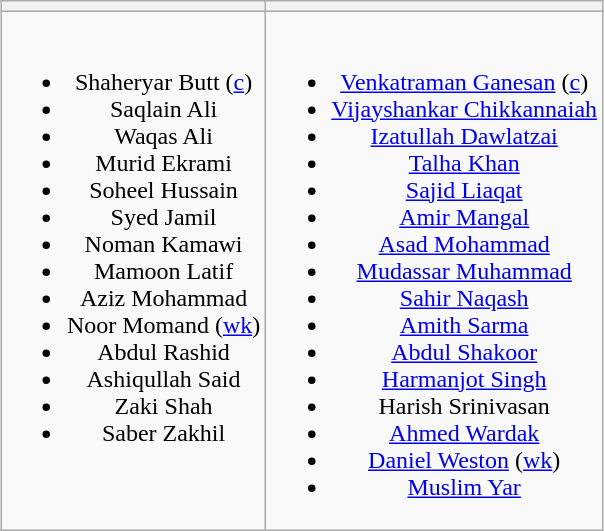<table class="wikitable" style="text-align:center; margin:auto">
<tr>
<th></th>
<th></th>
</tr>
<tr style="vertical-align:top">
<td><br><ul><li>Shaheryar Butt (<a href='#'>c</a>)</li><li>Saqlain Ali</li><li>Waqas Ali</li><li>Murid Ekrami</li><li>Soheel Hussain</li><li>Syed Jamil</li><li>Noman Kamawi</li><li>Mamoon Latif</li><li>Aziz Mohammad</li><li>Noor Momand (<a href='#'>wk</a>)</li><li>Abdul Rashid</li><li>Ashiqullah Said</li><li>Zaki Shah</li><li>Saber Zakhil</li></ul></td>
<td><br><ul><li><a href='#'>Venkatraman Ganesan</a> (<a href='#'>c</a>)</li><li><a href='#'>Vijayshankar Chikkannaiah</a></li><li><a href='#'>Izatullah Dawlatzai</a></li><li><a href='#'>Talha Khan</a></li><li><a href='#'>Sajid Liaqat</a></li><li><a href='#'>Amir Mangal</a></li><li><a href='#'>Asad Mohammad</a></li><li><a href='#'>Mudassar Muhammad</a></li><li><a href='#'>Sahir Naqash</a></li><li><a href='#'>Amith Sarma</a></li><li><a href='#'>Abdul Shakoor</a></li><li><a href='#'>Harmanjot Singh</a></li><li>Harish Srinivasan</li><li><a href='#'>Ahmed Wardak</a></li><li><a href='#'>Daniel Weston</a> (<a href='#'>wk</a>)</li><li><a href='#'>Muslim Yar</a></li></ul></td>
</tr>
</table>
